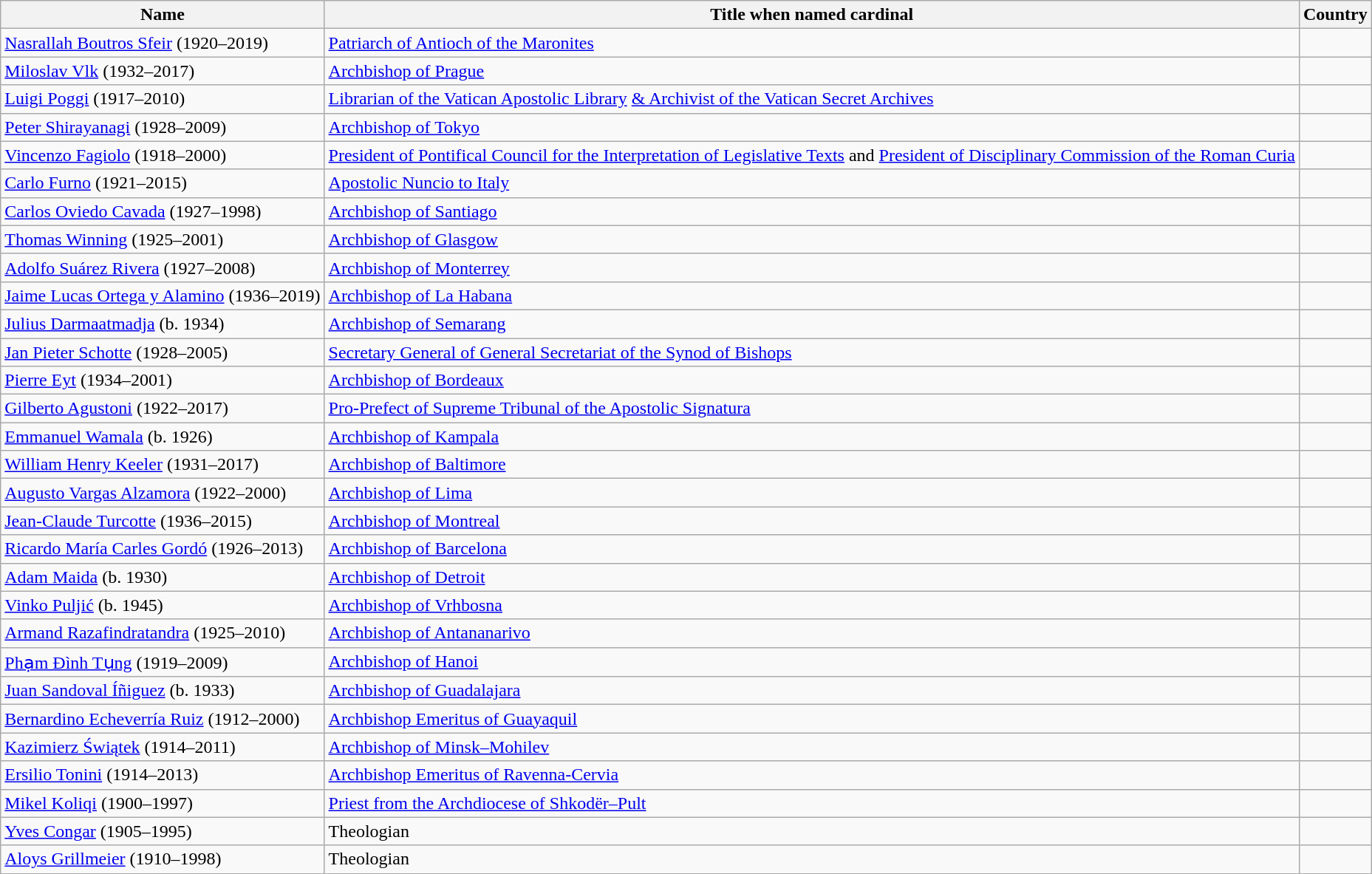<table class="wikitable sortable">
<tr>
<th>Name</th>
<th>Title when named cardinal</th>
<th>Country</th>
</tr>
<tr>
<td><a href='#'>Nasrallah Boutros Sfeir</a> (1920–2019)</td>
<td><a href='#'>Patriarch of Antioch of the Maronites</a></td>
<td></td>
</tr>
<tr>
<td><a href='#'>Miloslav Vlk</a> (1932–2017)</td>
<td><a href='#'>Archbishop of Prague</a></td>
<td></td>
</tr>
<tr>
<td><a href='#'>Luigi Poggi</a> (1917–2010)</td>
<td><a href='#'>Librarian of the Vatican Apostolic Library</a> <a href='#'>& Archivist of the Vatican Secret Archives</a></td>
<td></td>
</tr>
<tr>
<td><a href='#'>Peter Shirayanagi</a> (1928–2009)</td>
<td><a href='#'>Archbishop of Tokyo</a></td>
<td></td>
</tr>
<tr>
<td><a href='#'>Vincenzo Fagiolo</a> (1918–2000)</td>
<td><a href='#'>President of Pontifical Council for the Interpretation of Legislative Texts</a> and <a href='#'>President of Disciplinary Commission of the Roman Curia</a></td>
<td></td>
</tr>
<tr>
<td><a href='#'>Carlo Furno</a> (1921–2015)</td>
<td><a href='#'>Apostolic Nuncio to Italy</a></td>
<td></td>
</tr>
<tr>
<td><a href='#'>Carlos Oviedo Cavada</a> (1927–1998)</td>
<td><a href='#'>Archbishop of Santiago</a></td>
<td></td>
</tr>
<tr>
<td><a href='#'>Thomas Winning</a> (1925–2001)</td>
<td><a href='#'>Archbishop of Glasgow</a></td>
<td></td>
</tr>
<tr>
<td><a href='#'>Adolfo Suárez Rivera</a> (1927–2008)</td>
<td><a href='#'>Archbishop of Monterrey</a></td>
<td></td>
</tr>
<tr>
<td><a href='#'>Jaime Lucas Ortega y Alamino</a> (1936–2019)</td>
<td><a href='#'>Archbishop of La Habana</a></td>
<td></td>
</tr>
<tr>
<td><a href='#'>Julius Darmaatmadja</a> (b. 1934)</td>
<td><a href='#'>Archbishop of Semarang</a></td>
<td></td>
</tr>
<tr>
<td><a href='#'>Jan Pieter Schotte</a> (1928–2005)</td>
<td><a href='#'>Secretary General of General Secretariat of the Synod of Bishops</a></td>
<td></td>
</tr>
<tr>
<td><a href='#'>Pierre Eyt</a> (1934–2001)</td>
<td><a href='#'>Archbishop of Bordeaux</a></td>
<td></td>
</tr>
<tr>
<td><a href='#'>Gilberto Agustoni</a> (1922–2017)</td>
<td><a href='#'>Pro-Prefect of Supreme Tribunal of the Apostolic Signatura</a></td>
<td></td>
</tr>
<tr>
<td><a href='#'>Emmanuel Wamala</a> (b. 1926)</td>
<td><a href='#'>Archbishop of Kampala</a></td>
<td></td>
</tr>
<tr>
<td><a href='#'>William Henry Keeler</a> (1931–2017)</td>
<td><a href='#'>Archbishop of Baltimore</a></td>
<td></td>
</tr>
<tr>
<td><a href='#'>Augusto Vargas Alzamora</a> (1922–2000)</td>
<td><a href='#'>Archbishop of Lima</a></td>
<td></td>
</tr>
<tr>
<td><a href='#'>Jean-Claude Turcotte</a> (1936–2015)</td>
<td><a href='#'>Archbishop of Montreal</a></td>
<td></td>
</tr>
<tr>
<td><a href='#'>Ricardo María Carles Gordó</a> (1926–2013)</td>
<td><a href='#'>Archbishop of Barcelona</a></td>
<td></td>
</tr>
<tr>
<td><a href='#'>Adam Maida</a> (b. 1930)</td>
<td><a href='#'>Archbishop of Detroit</a></td>
<td></td>
</tr>
<tr>
<td><a href='#'>Vinko Puljić</a> (b. 1945)</td>
<td><a href='#'>Archbishop of Vrhbosna</a></td>
<td></td>
</tr>
<tr>
<td><a href='#'>Armand Razafindratandra</a> (1925–2010)</td>
<td><a href='#'>Archbishop of Antananarivo</a></td>
<td></td>
</tr>
<tr>
<td><a href='#'>Phạm Đình Tụng</a> (1919–2009)</td>
<td><a href='#'>Archbishop of Hanoi</a></td>
<td></td>
</tr>
<tr>
<td><a href='#'>Juan Sandoval Íñiguez</a> (b. 1933)</td>
<td><a href='#'>Archbishop of Guadalajara</a></td>
<td></td>
</tr>
<tr>
<td><a href='#'>Bernardino Echeverría Ruiz</a> (1912–2000)</td>
<td><a href='#'>Archbishop Emeritus of Guayaquil</a></td>
<td></td>
</tr>
<tr>
<td><a href='#'>Kazimierz Świątek</a> (1914–2011)</td>
<td><a href='#'>Archbishop of Minsk–Mohilev</a></td>
<td></td>
</tr>
<tr>
<td><a href='#'>Ersilio Tonini</a> (1914–2013)</td>
<td><a href='#'>Archbishop Emeritus of Ravenna-Cervia</a></td>
<td></td>
</tr>
<tr>
<td><a href='#'>Mikel Koliqi</a> (1900–1997)</td>
<td><a href='#'>Priest from the Archdiocese of Shkodër–Pult</a></td>
<td></td>
</tr>
<tr>
<td><a href='#'>Yves Congar</a> (1905–1995)</td>
<td>Theologian</td>
<td></td>
</tr>
<tr>
<td><a href='#'>Aloys Grillmeier</a> (1910–1998)</td>
<td>Theologian</td>
<td></td>
</tr>
</table>
